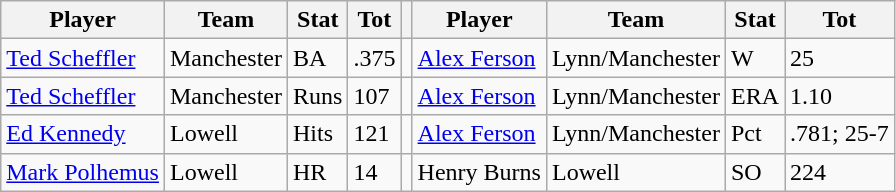<table class="wikitable">
<tr>
<th>Player</th>
<th>Team</th>
<th>Stat</th>
<th>Tot</th>
<th></th>
<th>Player</th>
<th>Team</th>
<th>Stat</th>
<th>Tot</th>
</tr>
<tr>
<td><a href='#'>Ted Scheffler</a></td>
<td>Manchester</td>
<td>BA</td>
<td>.375</td>
<td></td>
<td><a href='#'>Alex Ferson</a></td>
<td>Lynn/Manchester</td>
<td>W</td>
<td>25</td>
</tr>
<tr>
<td><a href='#'>Ted Scheffler</a></td>
<td>Manchester</td>
<td>Runs</td>
<td>107</td>
<td></td>
<td><a href='#'>Alex Ferson</a></td>
<td>Lynn/Manchester</td>
<td>ERA</td>
<td>1.10</td>
</tr>
<tr>
<td><a href='#'>Ed Kennedy</a></td>
<td>Lowell</td>
<td>Hits</td>
<td>121</td>
<td></td>
<td><a href='#'>Alex Ferson</a></td>
<td>Lynn/Manchester</td>
<td>Pct</td>
<td>.781; 25-7</td>
</tr>
<tr>
<td><a href='#'>Mark Polhemus</a></td>
<td>Lowell</td>
<td>HR</td>
<td>14</td>
<td></td>
<td>Henry Burns</td>
<td>Lowell</td>
<td>SO</td>
<td>224</td>
</tr>
</table>
